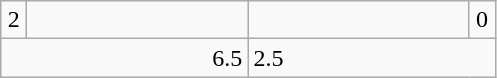<table class="wikitable">
<tr>
<td align=center width=10>2</td>
<td align=center width=140></td>
<td align=center width=140></td>
<td align=center width=10>0</td>
</tr>
<tr>
<td colspan=2 align=right>6.5</td>
<td colspan=2>2.5</td>
</tr>
</table>
